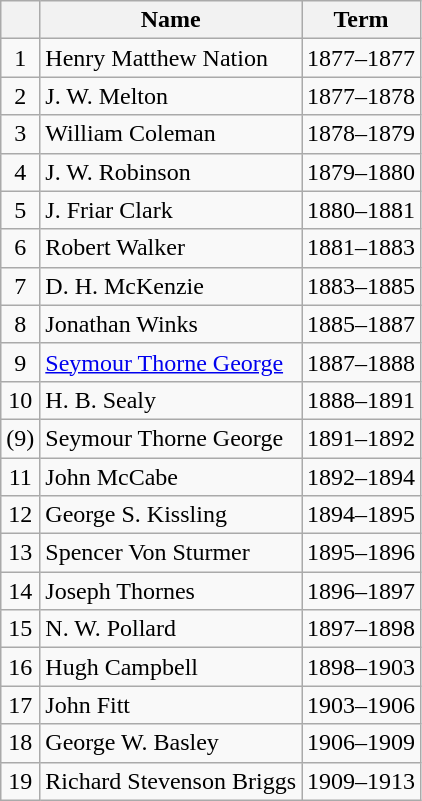<table class="wikitable">
<tr>
<th></th>
<th>Name</th>
<th>Term</th>
</tr>
<tr>
<td align=center>1</td>
<td>Henry Matthew Nation</td>
<td>1877–1877</td>
</tr>
<tr>
<td align=center>2</td>
<td>J. W. Melton</td>
<td>1877–1878</td>
</tr>
<tr>
<td align=center>3</td>
<td>William Coleman</td>
<td>1878–1879</td>
</tr>
<tr>
<td align=center>4</td>
<td>J. W. Robinson</td>
<td>1879–1880</td>
</tr>
<tr>
<td align=center>5</td>
<td>J. Friar Clark</td>
<td>1880–1881</td>
</tr>
<tr>
<td align=center>6</td>
<td>Robert Walker</td>
<td>1881–1883</td>
</tr>
<tr>
<td align=center>7</td>
<td>D. H. McKenzie</td>
<td>1883–1885</td>
</tr>
<tr>
<td align=center>8</td>
<td>Jonathan Winks</td>
<td>1885–1887</td>
</tr>
<tr>
<td align=center>9</td>
<td><a href='#'>Seymour Thorne George</a></td>
<td>1887–1888</td>
</tr>
<tr>
<td align=center>10</td>
<td>H. B. Sealy</td>
<td>1888–1891</td>
</tr>
<tr>
<td align=center>(9)</td>
<td>Seymour Thorne George</td>
<td>1891–1892</td>
</tr>
<tr>
<td align=center>11</td>
<td>John McCabe</td>
<td>1892–1894</td>
</tr>
<tr>
<td align=center>12</td>
<td>George S. Kissling</td>
<td>1894–1895</td>
</tr>
<tr>
<td align=center>13</td>
<td>Spencer Von Sturmer</td>
<td>1895–1896</td>
</tr>
<tr>
<td align=center>14</td>
<td>Joseph Thornes</td>
<td>1896–1897</td>
</tr>
<tr>
<td align=center>15</td>
<td>N. W. Pollard</td>
<td>1897–1898</td>
</tr>
<tr>
<td align=center>16</td>
<td>Hugh Campbell</td>
<td>1898–1903</td>
</tr>
<tr>
<td align=center>17</td>
<td>John Fitt</td>
<td>1903–1906</td>
</tr>
<tr>
<td align=center>18</td>
<td>George W. Basley</td>
<td>1906–1909</td>
</tr>
<tr>
<td align=center>19</td>
<td>Richard Stevenson Briggs</td>
<td>1909–1913</td>
</tr>
</table>
